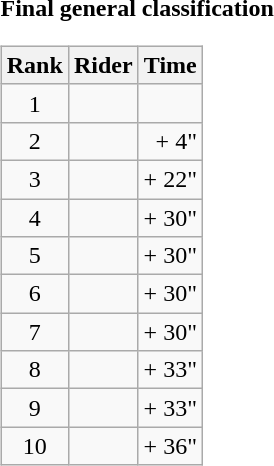<table>
<tr>
<td><strong>Final general classification</strong><br><table class="wikitable">
<tr>
<th scope="col">Rank</th>
<th scope="col">Rider</th>
<th scope="col">Time</th>
</tr>
<tr>
<td style="text-align:center;">1</td>
<td></td>
<td style="text-align:right;"></td>
</tr>
<tr>
<td style="text-align:center;">2</td>
<td></td>
<td style="text-align:right;">+ 4"</td>
</tr>
<tr>
<td style="text-align:center;">3</td>
<td></td>
<td style="text-align:right;">+ 22"</td>
</tr>
<tr>
<td style="text-align:center;">4</td>
<td></td>
<td style="text-align:right;">+ 30"</td>
</tr>
<tr>
<td style="text-align:center;">5</td>
<td></td>
<td style="text-align:right;">+ 30"</td>
</tr>
<tr>
<td style="text-align:center;">6</td>
<td></td>
<td style="text-align:right;">+ 30"</td>
</tr>
<tr>
<td style="text-align:center;">7</td>
<td></td>
<td style="text-align:right;">+ 30"</td>
</tr>
<tr>
<td style="text-align:center;">8</td>
<td></td>
<td style="text-align:right;">+ 33"</td>
</tr>
<tr>
<td style="text-align:center;">9</td>
<td></td>
<td style="text-align:right;">+ 33"</td>
</tr>
<tr>
<td style="text-align:center;">10</td>
<td></td>
<td style="text-align:right;">+ 36"</td>
</tr>
</table>
</td>
</tr>
</table>
